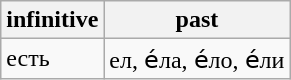<table class="wikitable">
<tr>
<th>infinitive</th>
<th>past</th>
</tr>
<tr>
<td>есть</td>
<td>ел, е́ла, е́ло, е́ли</td>
</tr>
</table>
